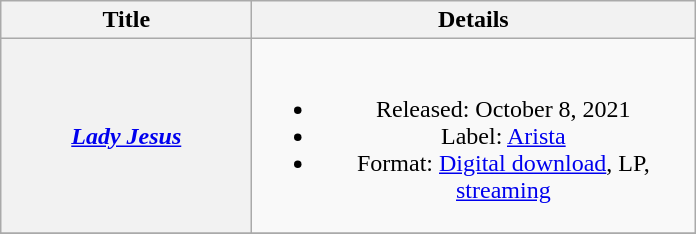<table class="wikitable plainrowheaders" style="text-align:center;">
<tr>
<th scope="col" style="width:10em;">Title</th>
<th scope="col" style="width:18em;">Details</th>
</tr>
<tr>
<th scope="row"><em><a href='#'>Lady Jesus</a></em></th>
<td><br><ul><li>Released: October 8, 2021</li><li>Label: <a href='#'>Arista</a></li><li>Format: <a href='#'>Digital download</a>, LP, <a href='#'>streaming</a></li></ul></td>
</tr>
<tr>
</tr>
</table>
